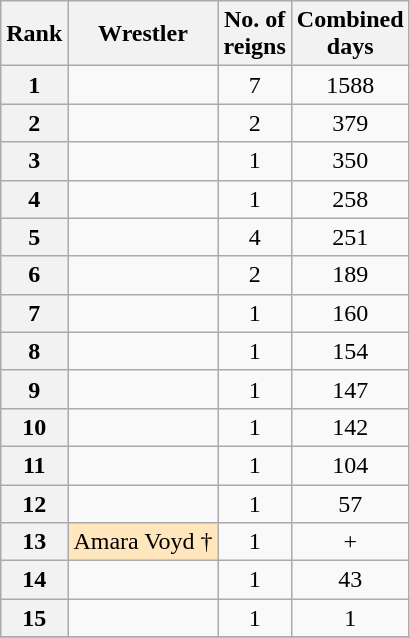<table class="wikitable sortable" style="text-align: center">
<tr>
<th>Rank</th>
<th>Wrestler</th>
<th>No. of<br>reigns</th>
<th data-sort-type="number">Combined<br>days</th>
</tr>
<tr>
<th>1</th>
<td></td>
<td>7</td>
<td>1588</td>
</tr>
<tr>
<th>2</th>
<td></td>
<td>2</td>
<td>379</td>
</tr>
<tr>
<th>3</th>
<td></td>
<td>1</td>
<td>350</td>
</tr>
<tr>
<th>4</th>
<td></td>
<td>1</td>
<td>258</td>
</tr>
<tr>
<th>5</th>
<td></td>
<td>4</td>
<td>251</td>
</tr>
<tr>
<th>6</th>
<td></td>
<td>2</td>
<td>189</td>
</tr>
<tr>
<th>7</th>
<td></td>
<td>1</td>
<td>160</td>
</tr>
<tr>
<th>8</th>
<td></td>
<td>1</td>
<td>154</td>
</tr>
<tr>
<th>9</th>
<td></td>
<td>1</td>
<td>147</td>
</tr>
<tr>
<th>10</th>
<td></td>
<td>1</td>
<td>142</td>
</tr>
<tr>
<th>11</th>
<td></td>
<td>1</td>
<td>104</td>
</tr>
<tr>
<th>12</th>
<td></td>
<td>1</td>
<td>57</td>
</tr>
<tr>
<th>13</th>
<td style="background: #ffe6bd">Amara Voyd †</td>
<td>1</td>
<td colspan=1>+</td>
</tr>
<tr>
<th>14</th>
<td></td>
<td>1</td>
<td>43</td>
</tr>
<tr>
<th>15</th>
<td></td>
<td>1</td>
<td>1</td>
</tr>
<tr>
</tr>
</table>
